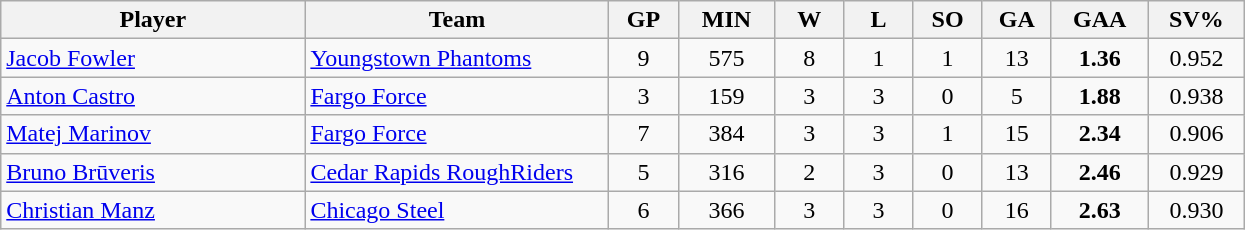<table class="wikitable" style="text-align:center">
<tr>
<th bgcolor="#DDDDFF" width="22%">Player</th>
<th bgcolor="#DDDDFF" width="22%">Team</th>
<th bgcolor="#DDDDFF" width="5%">GP</th>
<th bgcolor="#DDDDFF" width="7%">MIN</th>
<th bgcolor="#DDDDFF" width="5%">W</th>
<th bgcolor="#DDDDFF" width="5%">L</th>
<th bgcolor="#DDDDFF" width="5%">SO</th>
<th bgcolor="#DDDDFF" width="5%">GA</th>
<th bgcolor="#DDDDFF" width="7%">GAA</th>
<th bgcolor="#DDDDFF" width="7%">SV%</th>
</tr>
<tr>
<td align=left><a href='#'>Jacob Fowler</a></td>
<td align=left><a href='#'>Youngstown Phantoms</a></td>
<td>9</td>
<td>575</td>
<td>8</td>
<td>1</td>
<td>1</td>
<td>13</td>
<td><strong>1.36</strong></td>
<td>0.952</td>
</tr>
<tr>
<td align=left><a href='#'>Anton Castro</a></td>
<td align=left><a href='#'>Fargo Force</a></td>
<td>3</td>
<td>159</td>
<td>3</td>
<td>3</td>
<td>0</td>
<td>5</td>
<td><strong>1.88</strong></td>
<td>0.938</td>
</tr>
<tr>
<td align=left><a href='#'>Matej Marinov</a></td>
<td align=left><a href='#'>Fargo Force</a></td>
<td>7</td>
<td>384</td>
<td>3</td>
<td>3</td>
<td>1</td>
<td>15</td>
<td><strong>2.34</strong></td>
<td>0.906</td>
</tr>
<tr>
<td align=left><a href='#'>Bruno Brūveris</a></td>
<td align=left><a href='#'>Cedar Rapids RoughRiders</a></td>
<td>5</td>
<td>316</td>
<td>2</td>
<td>3</td>
<td>0</td>
<td>13</td>
<td><strong>2.46</strong></td>
<td>0.929</td>
</tr>
<tr>
<td align=left><a href='#'>Christian Manz</a></td>
<td align=left><a href='#'>Chicago Steel</a></td>
<td>6</td>
<td>366</td>
<td>3</td>
<td>3</td>
<td>0</td>
<td>16</td>
<td><strong>2.63</strong></td>
<td>0.930</td>
</tr>
</table>
